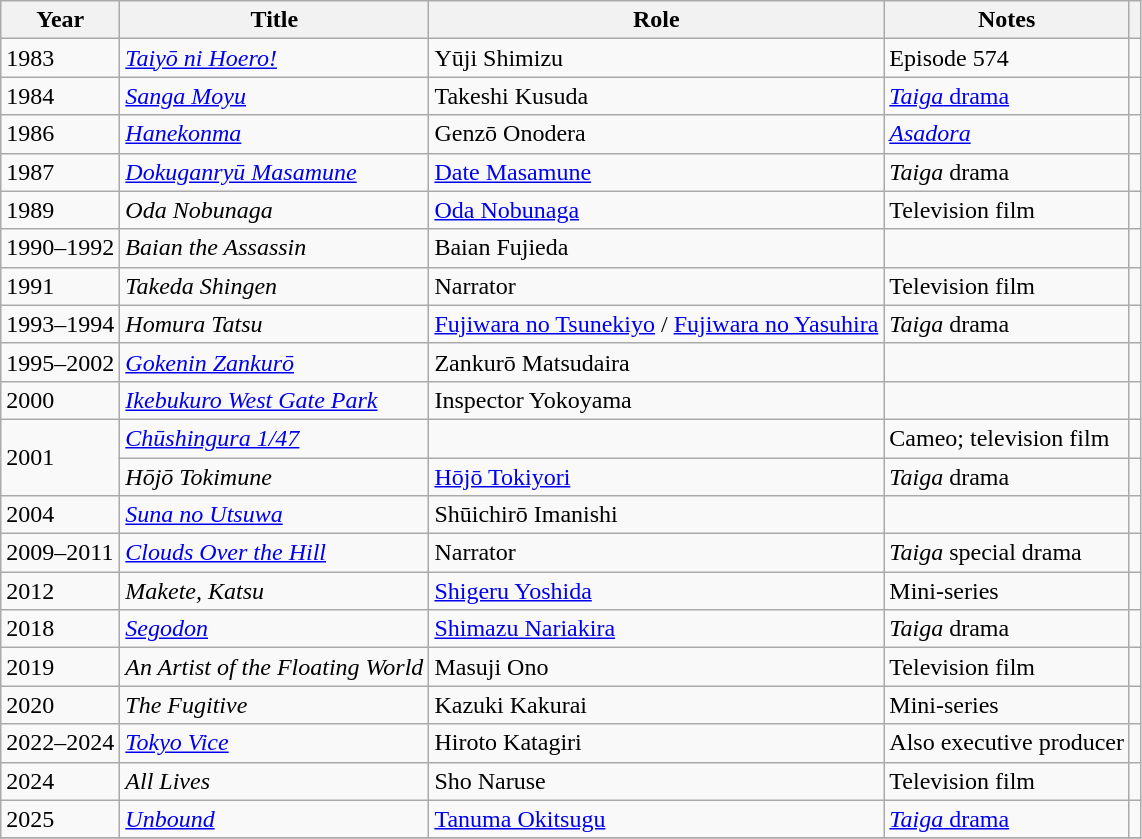<table class="wikitable sortable">
<tr>
<th>Year</th>
<th>Title</th>
<th>Role</th>
<th class = "unsortable">Notes</th>
<th class = "unsortable"></th>
</tr>
<tr>
<td>1983</td>
<td><em><a href='#'>Taiyō ni Hoero!</a></em></td>
<td>Yūji Shimizu</td>
<td>Episode 574</td>
<td></td>
</tr>
<tr>
<td>1984</td>
<td><em><a href='#'>Sanga Moyu</a></em></td>
<td>Takeshi Kusuda</td>
<td><a href='#'><em>Taiga</em> drama</a></td>
<td></td>
</tr>
<tr>
<td>1986</td>
<td><em><a href='#'>Hanekonma</a></em></td>
<td>Genzō Onodera</td>
<td><em><a href='#'>Asadora</a></em></td>
<td></td>
</tr>
<tr>
<td>1987</td>
<td><em><a href='#'>Dokuganryū Masamune</a></em></td>
<td><a href='#'>Date Masamune</a></td>
<td><em>Taiga</em> drama</td>
<td></td>
</tr>
<tr>
<td>1989</td>
<td><em>Oda Nobunaga</em></td>
<td><a href='#'>Oda Nobunaga</a></td>
<td>Television film</td>
<td></td>
</tr>
<tr>
<td>1990–1992</td>
<td><em>Baian the Assassin</em></td>
<td>Baian Fujieda</td>
<td></td>
<td></td>
</tr>
<tr>
<td>1991</td>
<td><em>Takeda Shingen</em></td>
<td>Narrator</td>
<td>Television film</td>
<td></td>
</tr>
<tr>
<td>1993–1994</td>
<td><em>Homura Tatsu</em></td>
<td><a href='#'>Fujiwara no Tsunekiyo</a> / <a href='#'>Fujiwara no Yasuhira</a></td>
<td><em>Taiga</em> drama</td>
<td></td>
</tr>
<tr>
<td>1995–2002</td>
<td><em><a href='#'>Gokenin Zankurō</a></em></td>
<td>Zankurō Matsudaira</td>
<td></td>
<td></td>
</tr>
<tr>
<td>2000</td>
<td><em><a href='#'>Ikebukuro West Gate Park</a></em></td>
<td>Inspector Yokoyama</td>
<td></td>
<td></td>
</tr>
<tr>
<td rowspan=2>2001</td>
<td><em><a href='#'>Chūshingura 1/47</a></em></td>
<td></td>
<td>Cameo; television film</td>
<td></td>
</tr>
<tr>
<td><em>Hōjō Tokimune</em></td>
<td><a href='#'>Hōjō Tokiyori</a></td>
<td><em>Taiga</em> drama</td>
<td></td>
</tr>
<tr>
<td>2004</td>
<td><em><a href='#'>Suna no Utsuwa</a></em></td>
<td>Shūichirō Imanishi</td>
<td></td>
<td></td>
</tr>
<tr>
<td>2009–2011</td>
<td><em><a href='#'>Clouds Over the Hill</a></em></td>
<td>Narrator</td>
<td><em>Taiga</em> special drama</td>
<td></td>
</tr>
<tr>
<td>2012</td>
<td><em>Makete, Katsu</em></td>
<td><a href='#'>Shigeru Yoshida</a></td>
<td>Mini-series</td>
<td></td>
</tr>
<tr>
<td>2018</td>
<td><em><a href='#'>Segodon</a></em></td>
<td><a href='#'>Shimazu Nariakira</a></td>
<td><em>Taiga</em> drama</td>
<td></td>
</tr>
<tr>
<td>2019</td>
<td><em>An Artist of the Floating World</em></td>
<td>Masuji Ono</td>
<td>Television film</td>
<td></td>
</tr>
<tr>
<td>2020</td>
<td><em>The Fugitive</em></td>
<td>Kazuki Kakurai</td>
<td>Mini-series</td>
<td></td>
</tr>
<tr>
<td>2022–2024</td>
<td><em><a href='#'>Tokyo Vice</a></em></td>
<td>Hiroto Katagiri</td>
<td>Also executive producer</td>
<td></td>
</tr>
<tr>
<td>2024</td>
<td><em>All Lives</em></td>
<td>Sho Naruse</td>
<td>Television film</td>
<td></td>
</tr>
<tr>
<td>2025</td>
<td><em><a href='#'>Unbound</a></em></td>
<td><a href='#'>Tanuma Okitsugu</a></td>
<td><a href='#'><em>Taiga</em> drama</a></td>
<td></td>
</tr>
<tr>
</tr>
</table>
